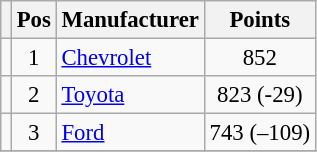<table class="wikitable" style="font-size: 95%;">
<tr>
<th></th>
<th>Pos</th>
<th>Manufacturer</th>
<th>Points</th>
</tr>
<tr>
<td align="left"></td>
<td style="text-align:center;">1</td>
<td><a href='#'>Chevrolet</a></td>
<td style="text-align:center;">852</td>
</tr>
<tr>
<td align="left"></td>
<td style="text-align:center;">2</td>
<td><a href='#'>Toyota</a></td>
<td style="text-align:center;">823 (-29)</td>
</tr>
<tr>
<td align="left"></td>
<td style="text-align:center;">3</td>
<td><a href='#'>Ford</a></td>
<td style="text-align:center;">743 (–109)</td>
</tr>
<tr class="sortbottom">
</tr>
</table>
